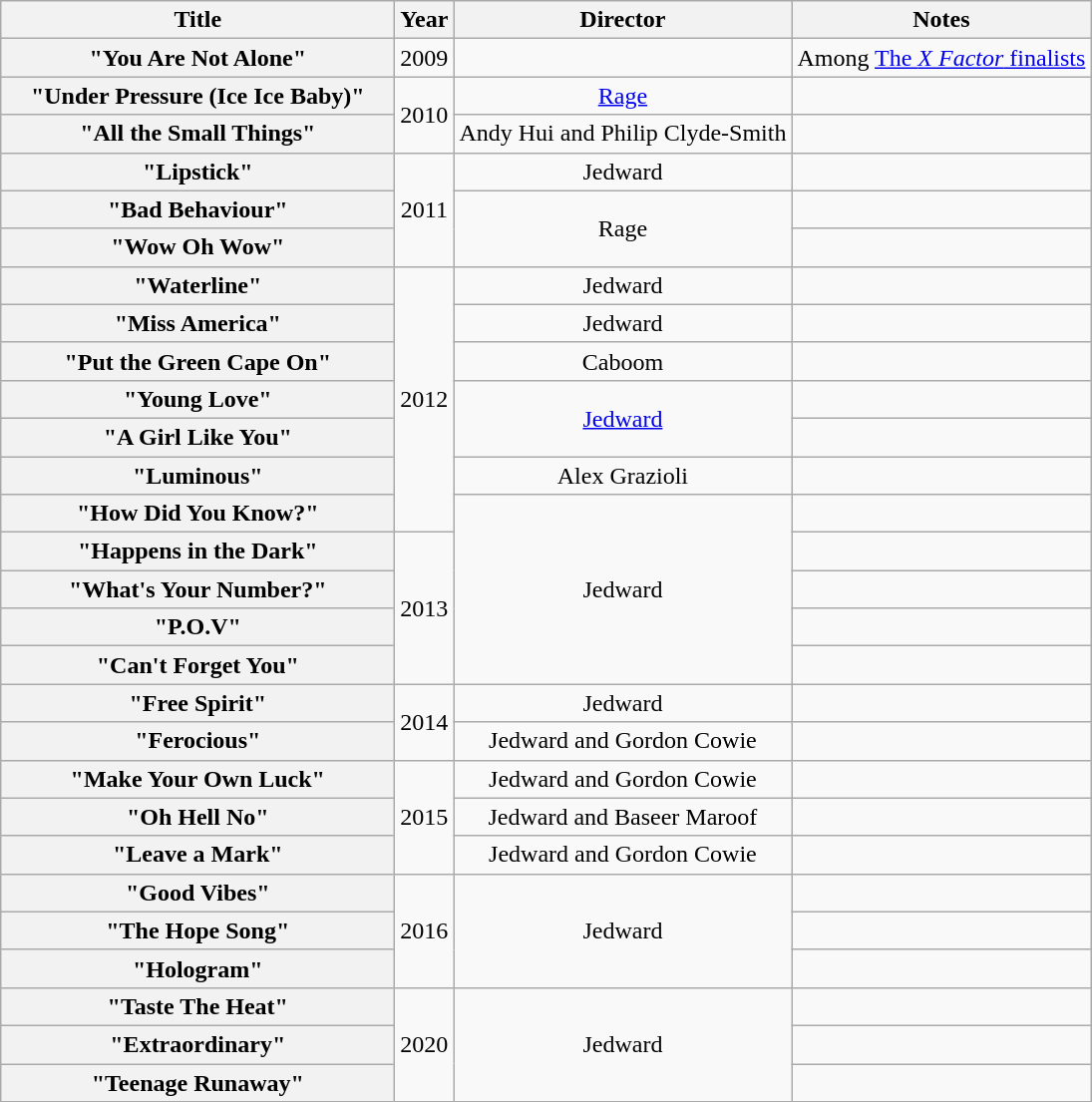<table class="wikitable plainrowheaders" style="text-align:center;" border="1">
<tr>
<th scope="col" style="width:16em;">Title</th>
<th scope="col" style="width:1em;">Year</th>
<th scope="col">Director</th>
<th scope="col">Notes</th>
</tr>
<tr>
<th scope="row">"You Are Not Alone"</th>
<td>2009</td>
<td></td>
<td>Among <a href='#'>The <em>X Factor</em> finalists</a></td>
</tr>
<tr>
<th scope="row">"Under Pressure (Ice Ice Baby)"</th>
<td rowspan="2">2010</td>
<td><a href='#'>Rage</a></td>
<td></td>
</tr>
<tr>
<th scope="row">"All the Small Things"</th>
<td>Andy Hui and Philip Clyde-Smith</td>
<td></td>
</tr>
<tr>
<th scope="row">"Lipstick"</th>
<td rowspan="3">2011</td>
<td>Jedward</td>
<td></td>
</tr>
<tr>
<th scope="row">"Bad Behaviour"</th>
<td rowspan="2">Rage</td>
<td></td>
</tr>
<tr>
<th scope="row">"Wow Oh Wow"</th>
<td></td>
</tr>
<tr>
<th scope="row">"Waterline"</th>
<td rowspan="7">2012</td>
<td>Jedward</td>
<td></td>
</tr>
<tr>
<th scope="row">"Miss America"</th>
<td>Jedward</td>
<td></td>
</tr>
<tr>
<th scope="row">"Put the Green Cape On"</th>
<td>Caboom</td>
<td></td>
</tr>
<tr>
<th scope="row">"Young Love"</th>
<td rowspan="2"><a href='#'>Jedward</a></td>
<td></td>
</tr>
<tr>
<th scope="row">"A Girl Like You"</th>
<td></td>
</tr>
<tr>
<th scope="row">"Luminous"</th>
<td>Alex Grazioli</td>
<td></td>
</tr>
<tr>
<th scope="row">"How Did You Know?"</th>
<td rowspan="5">Jedward</td>
<td></td>
</tr>
<tr>
<th scope="row">"Happens in the Dark"</th>
<td rowspan="4">2013</td>
<td></td>
</tr>
<tr>
<th scope="row">"What's Your Number?"</th>
<td></td>
</tr>
<tr>
<th scope="row">"P.O.V"</th>
<td></td>
</tr>
<tr>
<th scope="row">"Can't Forget You"</th>
<td></td>
</tr>
<tr>
<th scope="row">"Free Spirit"</th>
<td rowspan="2">2014</td>
<td>Jedward</td>
<td></td>
</tr>
<tr>
<th scope="row">"Ferocious"</th>
<td>Jedward and Gordon Cowie</td>
<td></td>
</tr>
<tr>
<th scope="row">"Make Your Own Luck"</th>
<td rowspan="3">2015</td>
<td>Jedward and Gordon Cowie</td>
<td></td>
</tr>
<tr>
<th scope="row">"Oh Hell No"</th>
<td>Jedward and Baseer Maroof</td>
<td></td>
</tr>
<tr>
<th scope="row">"Leave a Mark"</th>
<td>Jedward and Gordon Cowie</td>
<td></td>
</tr>
<tr>
<th scope="row">"Good Vibes"</th>
<td rowspan="3">2016</td>
<td rowspan="3">Jedward</td>
<td></td>
</tr>
<tr>
<th scope="row">"The Hope Song"</th>
<td></td>
</tr>
<tr>
<th scope="row">"Hologram"</th>
<td></td>
</tr>
<tr>
<th scope="row">"Taste The Heat"</th>
<td rowspan="3">2020</td>
<td rowspan="3">Jedward</td>
<td></td>
</tr>
<tr>
<th scope="row">"Extraordinary"</th>
<td></td>
</tr>
<tr>
<th scope="row">"Teenage Runaway"</th>
<td></td>
</tr>
</table>
